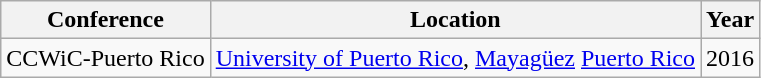<table class="wikitable">
<tr>
<th>Conference</th>
<th>Location</th>
<th>Year</th>
</tr>
<tr>
<td>CCWiC-Puerto Rico</td>
<td><a href='#'>University of Puerto Rico</a>, <a href='#'>Mayagüez</a> <a href='#'>Puerto Rico</a></td>
<td>2016</td>
</tr>
</table>
